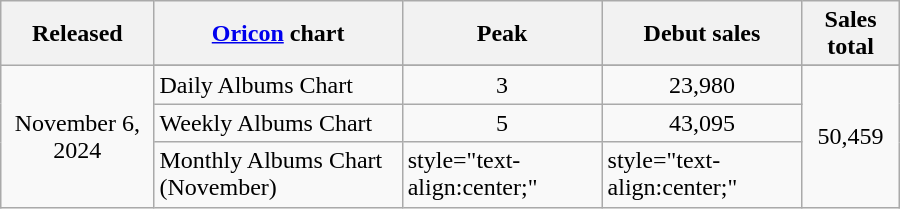<table class="wikitable" style="width:600px;">
<tr>
<th style="text-align:center;">Released</th>
<th style="text-align:center;"><a href='#'>Oricon</a> chart</th>
<th style="text-align:center;">Peak</th>
<th style="text-align:center;">Debut sales</th>
<th style="text-align:center;">Sales total</th>
</tr>
<tr>
<td style="text-align:center;" rowspan="4">November 6, 2024</td>
</tr>
<tr>
<td align="left">Daily Albums Chart</td>
<td style="text-align:center;">3</td>
<td style="text-align:center;">23,980</td>
<td style="text-align:center;" rowspan="4">50,459</td>
</tr>
<tr>
<td align="left">Weekly Albums Chart</td>
<td style="text-align:center;">5</td>
<td style="text-align:center;">43,095</td>
</tr>
<tr>
<td align="left">Monthly Albums Chart (November)</td>
<td>style="text-align:center;" </td>
<td>style="text-align:center;" </td>
</tr>
</table>
